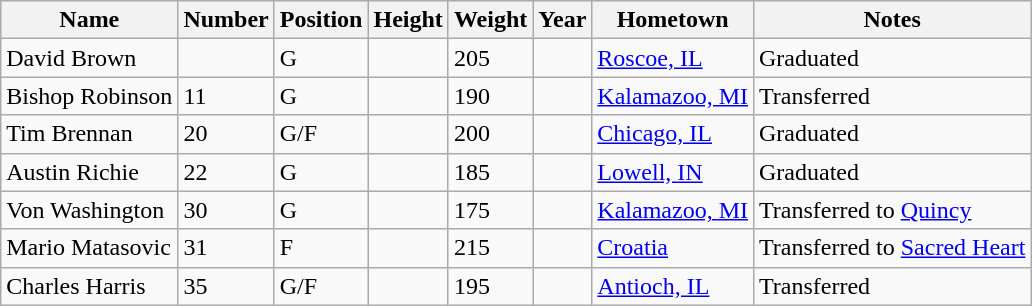<table class="wikitable sortable" border="1">
<tr>
<th>Name</th>
<th>Number</th>
<th>Position</th>
<th>Height</th>
<th>Weight</th>
<th>Year</th>
<th>Hometown</th>
<th>Notes</th>
</tr>
<tr>
<td>David Brown</td>
<td></td>
<td>G</td>
<td></td>
<td>205</td>
<td></td>
<td><a href='#'>Roscoe, IL</a></td>
<td>Graduated</td>
</tr>
<tr>
<td>Bishop Robinson</td>
<td>11</td>
<td>G</td>
<td></td>
<td>190</td>
<td></td>
<td><a href='#'>Kalamazoo, MI</a></td>
<td>Transferred</td>
</tr>
<tr>
<td>Tim Brennan</td>
<td>20</td>
<td>G/F</td>
<td></td>
<td>200</td>
<td></td>
<td><a href='#'>Chicago, IL</a></td>
<td>Graduated</td>
</tr>
<tr>
<td>Austin Richie</td>
<td>22</td>
<td>G</td>
<td></td>
<td>185</td>
<td></td>
<td><a href='#'>Lowell, IN</a></td>
<td>Graduated</td>
</tr>
<tr>
<td>Von Washington</td>
<td>30</td>
<td>G</td>
<td></td>
<td>175</td>
<td></td>
<td><a href='#'>Kalamazoo, MI</a></td>
<td>Transferred to <a href='#'>Quincy</a></td>
</tr>
<tr>
<td>Mario Matasovic</td>
<td>31</td>
<td>F</td>
<td></td>
<td>215</td>
<td></td>
<td><a href='#'>Croatia</a></td>
<td>Transferred to <a href='#'>Sacred Heart</a></td>
</tr>
<tr>
<td>Charles Harris</td>
<td>35</td>
<td>G/F</td>
<td></td>
<td>195</td>
<td></td>
<td><a href='#'>Antioch, IL</a></td>
<td>Transferred</td>
</tr>
</table>
